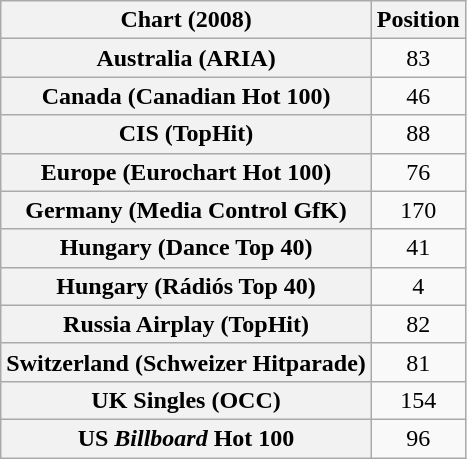<table class="wikitable sortable plainrowheaders" style="text-align:center;">
<tr>
<th scope="col">Chart (2008)</th>
<th scope="col">Position</th>
</tr>
<tr>
<th scope="row">Australia (ARIA)</th>
<td>83</td>
</tr>
<tr>
<th scope="row">Canada (Canadian Hot 100)</th>
<td>46</td>
</tr>
<tr>
<th scope="row">CIS (TopHit)</th>
<td>88</td>
</tr>
<tr>
<th scope="row">Europe (Eurochart Hot 100)</th>
<td>76</td>
</tr>
<tr>
<th scope="row">Germany (Media Control GfK)</th>
<td>170</td>
</tr>
<tr>
<th scope="row">Hungary (Dance Top 40)</th>
<td>41</td>
</tr>
<tr>
<th scope="row">Hungary (Rádiós Top 40)</th>
<td>4</td>
</tr>
<tr>
<th scope="row">Russia Airplay (TopHit)</th>
<td>82</td>
</tr>
<tr>
<th scope="row">Switzerland (Schweizer Hitparade)</th>
<td>81</td>
</tr>
<tr>
<th scope="row">UK Singles (OCC)</th>
<td>154</td>
</tr>
<tr>
<th scope="row">US <em>Billboard</em> Hot 100</th>
<td>96</td>
</tr>
</table>
